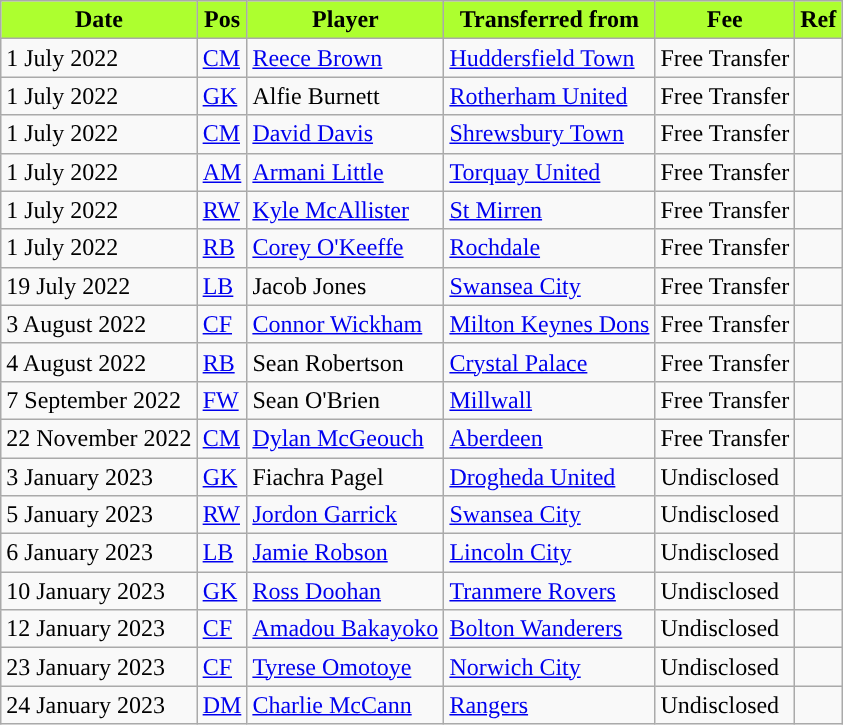<table class="wikitable plainrowheaders sortable">
<tr>
<th style="background:#ADFF2F; color:#000000; ">Date</th>
<th style="background:#ADFF2F; color:#000000; ">Pos</th>
<th style="background:#ADFF2F; color:#000000; ">Player</th>
<th style="background:#ADFF2F; color:#000000; ">Transferred from</th>
<th style="background:#ADFF2F; color:#000000; ">Fee</th>
<th style="background:#ADFF2F; color:#000000; ">Ref</th>
</tr>
<tr>
<td>1 July 2022</td>
<td><a href='#'>CM</a></td>
<td> <a href='#'>Reece Brown</a></td>
<td> <a href='#'>Huddersfield Town</a></td>
<td>Free Transfer</td>
<td></td>
</tr>
<tr>
<td>1 July 2022</td>
<td><a href='#'>GK</a></td>
<td> Alfie Burnett</td>
<td> <a href='#'>Rotherham United</a></td>
<td>Free Transfer</td>
<td></td>
</tr>
<tr>
<td>1 July 2022</td>
<td><a href='#'>CM</a></td>
<td> <a href='#'>David Davis</a></td>
<td> <a href='#'>Shrewsbury Town</a></td>
<td>Free Transfer</td>
<td></td>
</tr>
<tr>
<td>1 July 2022</td>
<td><a href='#'>AM</a></td>
<td> <a href='#'>Armani Little</a></td>
<td> <a href='#'>Torquay United</a></td>
<td>Free Transfer</td>
<td></td>
</tr>
<tr>
<td>1 July 2022</td>
<td><a href='#'>RW</a></td>
<td> <a href='#'>Kyle McAllister</a></td>
<td> <a href='#'>St Mirren</a></td>
<td>Free Transfer</td>
<td></td>
</tr>
<tr>
<td>1 July 2022</td>
<td><a href='#'>RB</a></td>
<td> <a href='#'>Corey O'Keeffe</a></td>
<td> <a href='#'>Rochdale</a></td>
<td>Free Transfer</td>
<td></td>
</tr>
<tr>
<td>19 July 2022</td>
<td><a href='#'>LB</a></td>
<td> Jacob Jones</td>
<td> <a href='#'>Swansea City</a></td>
<td>Free Transfer</td>
<td></td>
</tr>
<tr>
<td>3 August 2022</td>
<td><a href='#'>CF</a></td>
<td> <a href='#'>Connor Wickham</a></td>
<td> <a href='#'>Milton Keynes Dons</a></td>
<td>Free Transfer</td>
<td></td>
</tr>
<tr>
<td>4 August 2022</td>
<td><a href='#'>RB</a></td>
<td> Sean Robertson</td>
<td> <a href='#'>Crystal Palace</a></td>
<td>Free Transfer</td>
<td></td>
</tr>
<tr>
<td>7 September 2022</td>
<td><a href='#'>FW</a></td>
<td> Sean O'Brien</td>
<td> <a href='#'>Millwall</a></td>
<td>Free Transfer</td>
<td></td>
</tr>
<tr>
<td>22 November 2022</td>
<td><a href='#'>CM</a></td>
<td> <a href='#'>Dylan McGeouch</a></td>
<td> <a href='#'>Aberdeen</a></td>
<td>Free Transfer</td>
<td></td>
</tr>
<tr>
<td>3 January 2023</td>
<td><a href='#'>GK</a></td>
<td> Fiachra Pagel</td>
<td> <a href='#'>Drogheda United</a></td>
<td>Undisclosed</td>
<td></td>
</tr>
<tr>
<td>5 January 2023</td>
<td><a href='#'>RW</a></td>
<td> <a href='#'>Jordon Garrick</a></td>
<td> <a href='#'>Swansea City</a></td>
<td>Undisclosed</td>
<td></td>
</tr>
<tr>
<td>6 January 2023</td>
<td><a href='#'>LB</a></td>
<td> <a href='#'>Jamie Robson</a></td>
<td> <a href='#'>Lincoln City</a></td>
<td>Undisclosed</td>
<td></td>
</tr>
<tr>
<td>10 January 2023</td>
<td><a href='#'>GK</a></td>
<td> <a href='#'>Ross Doohan</a></td>
<td> <a href='#'>Tranmere Rovers</a></td>
<td>Undisclosed</td>
<td></td>
</tr>
<tr>
<td>12 January 2023</td>
<td><a href='#'>CF</a></td>
<td> <a href='#'>Amadou Bakayoko</a></td>
<td> <a href='#'>Bolton Wanderers</a></td>
<td>Undisclosed</td>
<td></td>
</tr>
<tr>
<td>23 January 2023</td>
<td><a href='#'>CF</a></td>
<td> <a href='#'>Tyrese Omotoye</a></td>
<td> <a href='#'>Norwich City</a></td>
<td>Undisclosed</td>
<td></td>
</tr>
<tr>
<td>24 January 2023</td>
<td><a href='#'>DM</a></td>
<td> <a href='#'>Charlie McCann</a></td>
<td> <a href='#'>Rangers</a></td>
<td>Undisclosed</td>
<td></td>
</tr>
</table>
